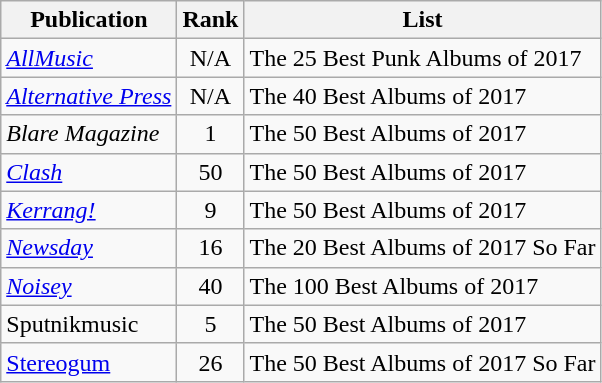<table class="wikitable plainrowheaders sortable">
<tr>
<th>Publication</th>
<th data-sort-type="number">Rank</th>
<th scope="col" class="unsortable">List</th>
</tr>
<tr Ad>
<td><em><a href='#'>AllMusic</a></em></td>
<td align=center>N/A</td>
<td>The 25 Best Punk Albums of 2017</td>
</tr>
<tr Ad>
<td><em><a href='#'>Alternative Press</a></em></td>
<td align=center>N/A</td>
<td>The 40 Best Albums of 2017</td>
</tr>
<tr Ad>
<td><em>Blare Magazine</em></td>
<td align=center>1</td>
<td>The 50 Best Albums of 2017</td>
</tr>
<tr Ad>
<td><em><a href='#'>Clash</a></em></td>
<td align=center>50</td>
<td>The 50 Best Albums of 2017</td>
</tr>
<tr Ad>
<td><em><a href='#'>Kerrang!</a></em></td>
<td align=center>9</td>
<td>The 50 Best Albums of 2017</td>
</tr>
<tr Ad>
<td><em><a href='#'>Newsday</a></em></td>
<td align=center>16</td>
<td>The 20 Best Albums of 2017 So Far</td>
</tr>
<tr Ad>
<td><em><a href='#'>Noisey</a></em></td>
<td align=center>40</td>
<td>The 100 Best Albums of 2017</td>
</tr>
<tr Ad>
<td>Sputnikmusic</td>
<td align=center>5</td>
<td>The 50 Best Albums of 2017</td>
</tr>
<tr Ad>
<td><a href='#'>Stereogum</a></td>
<td align=center>26</td>
<td>The 50 Best Albums of 2017 So Far</td>
</tr>
</table>
